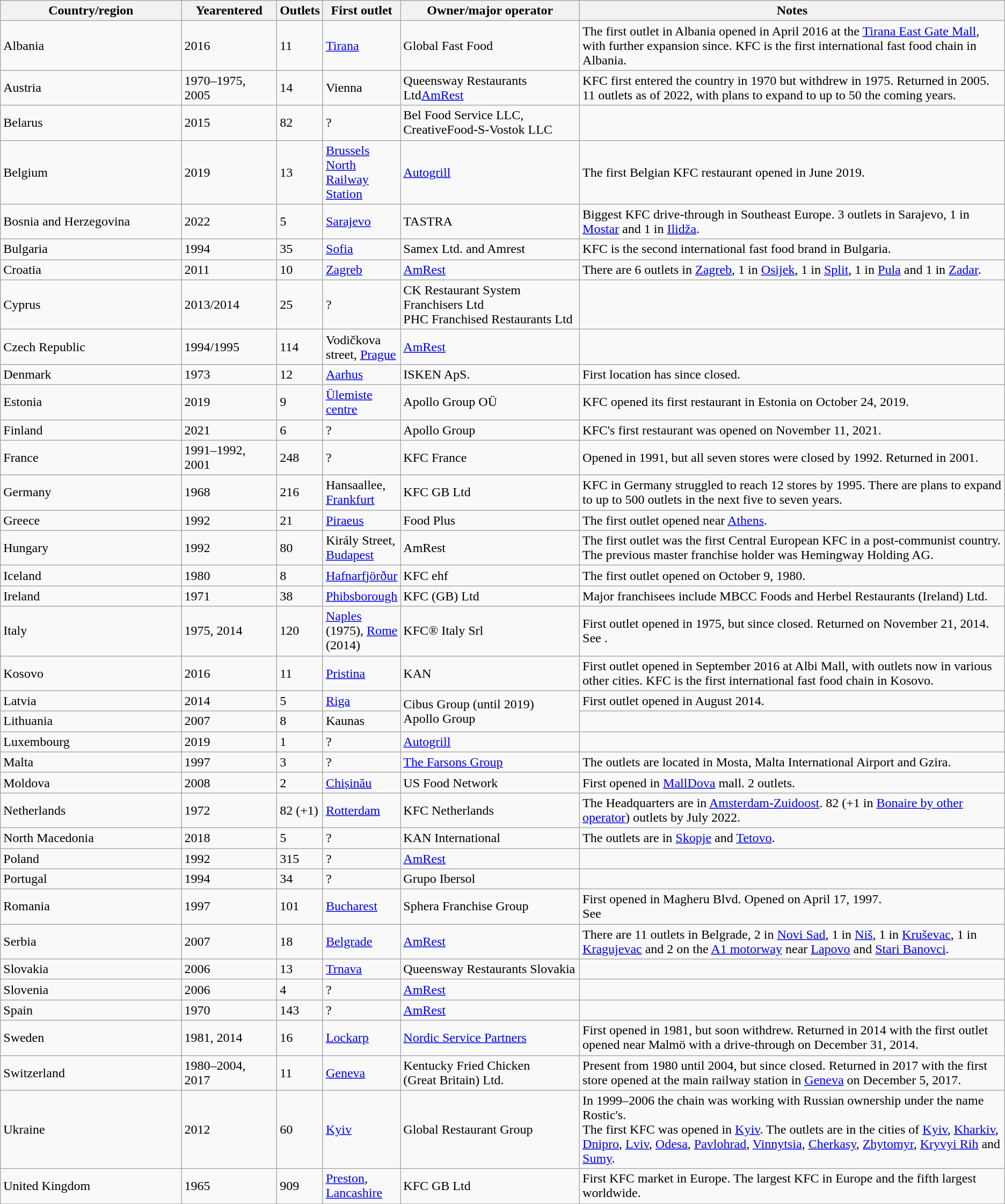<table class="wikitable sortable">
<tr>
<th style="width:20%">Country/region</th>
<th style="width:10%">Yearentered</th>
<th>Outlets</th>
<th>First outlet</th>
<th style="width:20%">Owner/major operator</th>
<th style="width:50%">Notes</th>
</tr>
<tr>
<td>Albania</td>
<td>2016</td>
<td>11</td>
<td><a href='#'>Tirana</a></td>
<td>Global Fast Food</td>
<td>The first outlet in Albania opened in April 2016 at the <a href='#'>Tirana East Gate Mall</a>, with further expansion since. KFC is the first international fast food chain in Albania.</td>
</tr>
<tr>
<td>Austria</td>
<td>1970–1975, 2005</td>
<td>14</td>
<td>Vienna</td>
<td>Queensway Restaurants Ltd<a href='#'>AmRest</a></td>
<td>KFC first entered the country in 1970 but withdrew in 1975. Returned in 2005. 11 outlets as of 2022, with plans to expand to up to 50 the coming years.</td>
</tr>
<tr>
<td>Belarus</td>
<td>2015</td>
<td>82</td>
<td>?</td>
<td>Bel Food Service LLC, CreativeFood-S-Vostok LLC</td>
<td></td>
</tr>
<tr>
<td>Belgium</td>
<td>2019</td>
<td>13</td>
<td><a href='#'>Brussels North Railway Station</a></td>
<td><a href='#'>Autogrill</a></td>
<td>The first Belgian KFC restaurant opened in June 2019.</td>
</tr>
<tr>
<td>Bosnia and Herzegovina</td>
<td>2022</td>
<td>5</td>
<td><a href='#'>Sarajevo</a></td>
<td>TASTRA</td>
<td>Biggest KFC drive-through in Southeast Europe. 3 outlets in Sarajevo, 1 in <a href='#'>Mostar</a> and 1 in <a href='#'>Ilidža</a>.</td>
</tr>
<tr>
<td>Bulgaria</td>
<td>1994</td>
<td>35</td>
<td><a href='#'>Sofia</a></td>
<td>Samex Ltd. and Amrest</td>
<td>KFC is the second international fast food brand in Bulgaria.</td>
</tr>
<tr>
<td>Croatia</td>
<td>2011</td>
<td>10</td>
<td><a href='#'>Zagreb</a></td>
<td><a href='#'>AmRest</a></td>
<td>There are 6 outlets in <a href='#'>Zagreb</a>, 1 in <a href='#'>Osijek</a>, 1 in <a href='#'>Split</a>, 1 in <a href='#'>Pula</a> and 1 in <a href='#'>Zadar</a>.</td>
</tr>
<tr>
<td>Cyprus</td>
<td>2013/2014</td>
<td>25</td>
<td>?</td>
<td>CK Restaurant System Franchisers Ltd<br>PHC Franchised Restaurants Ltd</td>
<td></td>
</tr>
<tr>
<td>Czech Republic</td>
<td>1994/1995</td>
<td>114</td>
<td>Vodičkova street, <a href='#'>Prague</a></td>
<td><a href='#'>AmRest</a></td>
<td></td>
</tr>
<tr>
<td>Denmark</td>
<td>1973</td>
<td>12</td>
<td><a href='#'>Aarhus</a></td>
<td>ISKEN ApS.</td>
<td>First location has since closed.</td>
</tr>
<tr>
<td>Estonia</td>
<td>2019</td>
<td>9</td>
<td><a href='#'>Ülemiste centre</a></td>
<td>Apollo Group OÜ</td>
<td>KFC opened its first restaurant in Estonia on October 24, 2019.</td>
</tr>
<tr>
<td>Finland</td>
<td>2021</td>
<td>6</td>
<td>?</td>
<td>Apollo Group</td>
<td>KFC's first restaurant was opened on November 11, 2021.</td>
</tr>
<tr>
<td>France</td>
<td>1991–1992, 2001</td>
<td>248</td>
<td>?</td>
<td>KFC France</td>
<td>Opened in 1991, but all seven stores were closed by 1992. Returned in 2001.</td>
</tr>
<tr>
<td>Germany</td>
<td>1968</td>
<td>216</td>
<td>Hansaallee, <a href='#'>Frankfurt</a></td>
<td>KFC GB Ltd</td>
<td>KFC in Germany struggled to reach 12 stores by 1995. There are plans to expand to up to 500 outlets in the next five to seven years.</td>
</tr>
<tr>
<td>Greece</td>
<td>1992</td>
<td>21</td>
<td><a href='#'>Piraeus</a></td>
<td>Food Plus</td>
<td>The first outlet opened near <a href='#'>Athens</a>.</td>
</tr>
<tr>
<td>Hungary</td>
<td>1992</td>
<td>80</td>
<td>Király Street, <a href='#'>Budapest</a></td>
<td>AmRest</td>
<td>The first outlet was the first Central European KFC in a post-communist country. The previous master franchise holder was Hemingway Holding AG.</td>
</tr>
<tr>
<td>Iceland</td>
<td>1980</td>
<td>8</td>
<td><a href='#'>Hafnarfjörður</a></td>
<td>KFC ehf</td>
<td>The first outlet opened on October 9, 1980.</td>
</tr>
<tr>
<td>Ireland</td>
<td>1971</td>
<td>38</td>
<td><a href='#'>Phibsborough</a></td>
<td>KFC (GB) Ltd</td>
<td>Major franchisees include MBCC Foods and Herbel Restaurants (Ireland) Ltd.</td>
</tr>
<tr>
<td>Italy</td>
<td>1975, 2014</td>
<td>120</td>
<td><a href='#'>Naples</a> (1975), <a href='#'>Rome</a> (2014)</td>
<td>KFC® Italy Srl</td>
<td>First outlet opened in 1975, but since closed. Returned on November 21, 2014.<br>See .</td>
</tr>
<tr>
<td>Kosovo</td>
<td>2016</td>
<td>11</td>
<td><a href='#'>Pristina</a></td>
<td>KAN</td>
<td>First outlet opened in September 2016 at Albi Mall, with outlets now in various other cities. KFC is the first international fast food chain in Kosovo.</td>
</tr>
<tr>
<td>Latvia</td>
<td>2014</td>
<td>5</td>
<td><a href='#'>Riga</a></td>
<td rowspan=2>Cibus Group (until 2019)<br>Apollo Group</td>
<td>First outlet opened in August 2014.</td>
</tr>
<tr>
<td>Lithuania</td>
<td>2007</td>
<td>8</td>
<td>Kaunas</td>
<td></td>
</tr>
<tr>
<td>Luxembourg</td>
<td>2019</td>
<td>1</td>
<td>?</td>
<td><a href='#'>Autogrill</a></td>
<td></td>
</tr>
<tr>
<td>Malta</td>
<td>1997</td>
<td>3</td>
<td>?</td>
<td><a href='#'>The Farsons Group</a></td>
<td>The outlets are located in Mosta, Malta International Airport and Gzira.</td>
</tr>
<tr>
<td>Moldova</td>
<td>2008</td>
<td>2</td>
<td><a href='#'>Chișinău</a></td>
<td>US Food Network</td>
<td>First opened in <a href='#'>MallDova</a> mall. 2 outlets.</td>
</tr>
<tr>
<td>Netherlands</td>
<td>1972</td>
<td>82 (+1)</td>
<td><a href='#'>Rotterdam</a></td>
<td>KFC Netherlands</td>
<td>The Headquarters are in <a href='#'>Amsterdam-Zuidoost</a>. 82 (+1 in <a href='#'>Bonaire by other operator</a>) outlets by July 2022.</td>
</tr>
<tr>
<td>North Macedonia</td>
<td>2018</td>
<td>5</td>
<td>?</td>
<td>KAN International</td>
<td>The outlets are in <a href='#'>Skopje</a> and <a href='#'>Tetovo</a>.</td>
</tr>
<tr>
<td>Poland</td>
<td>1992</td>
<td>315</td>
<td>?</td>
<td><a href='#'>AmRest</a></td>
<td></td>
</tr>
<tr>
<td>Portugal</td>
<td>1994</td>
<td>34</td>
<td>?</td>
<td>Grupo Ibersol</td>
<td></td>
</tr>
<tr>
<td>Romania</td>
<td>1997</td>
<td>101 </td>
<td><a href='#'>Bucharest</a></td>
<td>Sphera Franchise Group</td>
<td>First opened in Magheru Blvd. Opened on April 17, 1997.<br>See </td>
</tr>
<tr>
<td>Serbia</td>
<td>2007</td>
<td>18</td>
<td><a href='#'>Belgrade</a></td>
<td><a href='#'>AmRest</a></td>
<td>There are 11 outlets in Belgrade, 2 in <a href='#'>Novi Sad</a>, 1 in <a href='#'>Niš</a>, 1 in <a href='#'>Kruševac</a>, 1 in <a href='#'>Kragujevac</a> and 2 on the <a href='#'>A1 motorway</a> near <a href='#'>Lapovo</a> and <a href='#'>Stari Banovci</a>.</td>
</tr>
<tr>
<td>Slovakia</td>
<td>2006</td>
<td>13</td>
<td><a href='#'>Trnava</a></td>
<td>Queensway Restaurants Slovakia</td>
<td></td>
</tr>
<tr>
<td>Slovenia</td>
<td>2006</td>
<td>4</td>
<td>?</td>
<td><a href='#'>AmRest</a></td>
<td></td>
</tr>
<tr>
<td>Spain</td>
<td>1970</td>
<td>143</td>
<td>?</td>
<td><a href='#'>AmRest</a></td>
<td></td>
</tr>
<tr>
<td>Sweden</td>
<td>1981, 2014</td>
<td>16</td>
<td><a href='#'>Lockarp</a></td>
<td><a href='#'>Nordic Service Partners</a></td>
<td>First opened in 1981, but soon withdrew. Returned in 2014 with the first outlet opened near Malmö with a drive-through on December 31, 2014.</td>
</tr>
<tr>
<td>Switzerland</td>
<td>1980–2004, 2017</td>
<td>11</td>
<td><a href='#'>Geneva</a></td>
<td>Kentucky Fried Chicken<br>(Great Britain) Ltd.</td>
<td>Present from 1980 until 2004, but since closed. Returned in 2017 with the first store opened at the main railway station in <a href='#'>Geneva</a> on December 5, 2017.</td>
</tr>
<tr>
<td>Ukraine</td>
<td>2012</td>
<td>60</td>
<td><a href='#'>Kyiv</a></td>
<td>Global Restaurant Group</td>
<td>In 1999–2006 the chain was working with Russian ownership under the name Rostic's.<br>The first KFC was opened in <a href='#'>Kyiv</a>. The outlets are in the cities of <a href='#'>Kyiv</a>, <a href='#'>Kharkiv</a>, <a href='#'>Dnipro</a>, <a href='#'>Lviv</a>, <a href='#'>Odesa</a>, <a href='#'>Pavlohrad</a>, <a href='#'>Vinnytsia</a>, <a href='#'>Cherkasy</a>, <a href='#'>Zhytomyr</a>, <a href='#'>Kryvyi Rih</a> and <a href='#'>Sumy</a>.</td>
</tr>
<tr>
<td>United Kingdom</td>
<td>1965</td>
<td>909</td>
<td><a href='#'>Preston</a>, <a href='#'>Lancashire</a></td>
<td>KFC GB Ltd</td>
<td>First KFC market in Europe. The largest KFC in Europe and the fifth largest worldwide.</td>
</tr>
</table>
